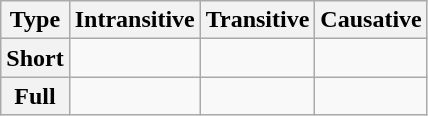<table class="wikitable">
<tr>
<th>Type</th>
<th>Intransitive</th>
<th>Transitive</th>
<th>Causative</th>
</tr>
<tr>
<th>Short</th>
<td></td>
<td></td>
<td></td>
</tr>
<tr>
<th>Full</th>
<td></td>
<td></td>
<td></td>
</tr>
</table>
